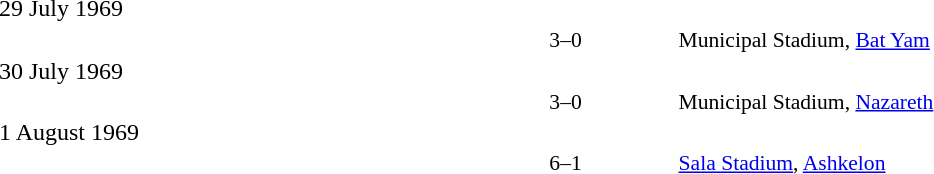<table style="width:100%;" cellspacing="1">
<tr>
<th width=25%></th>
<th width=10%></th>
<th></th>
</tr>
<tr>
<td>29 July 1969</td>
</tr>
<tr>
</tr>
<tr style=font-size:90%>
<td align=right></td>
<td align=center>3–0</td>
<td></td>
<td>Municipal Stadium, <a href='#'>Bat Yam</a></td>
</tr>
<tr>
<td>30 July 1969</td>
</tr>
<tr style=font-size:90%>
<td align=right></td>
<td align=center>3–0</td>
<td></td>
<td>Municipal Stadium, <a href='#'>Nazareth</a></td>
</tr>
<tr>
<td>1 August 1969</td>
</tr>
<tr style=font-size:90%>
<td align=right></td>
<td align=center>6–1</td>
<td></td>
<td><a href='#'>Sala Stadium</a>, <a href='#'>Ashkelon</a></td>
</tr>
</table>
